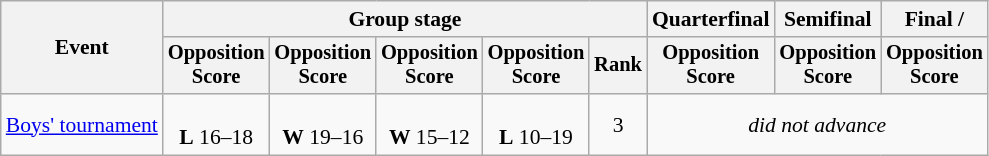<table class="wikitable" style="font-size:90%">
<tr>
<th rowspan=2>Event</th>
<th colspan=5>Group stage</th>
<th>Quarterfinal</th>
<th>Semifinal</th>
<th>Final / </th>
</tr>
<tr style="font-size:95%">
<th>Opposition<br>Score</th>
<th>Opposition<br>Score</th>
<th>Opposition<br>Score</th>
<th>Opposition<br>Score</th>
<th>Rank</th>
<th>Opposition<br>Score</th>
<th>Opposition<br>Score</th>
<th>Opposition<br>Score</th>
</tr>
<tr align=center>
<td align=left><a href='#'>Boys' tournament</a></td>
<td> <br> <strong>L</strong> 16–18</td>
<td> <br> <strong>W</strong> 19–16</td>
<td> <br> <strong>W</strong> 15–12</td>
<td> <br> <strong>L</strong> 10–19</td>
<td>3</td>
<td Colspan=3><em>did not advance</em></td>
</tr>
</table>
